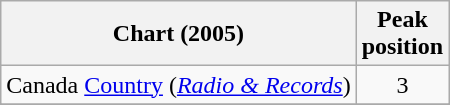<table class="wikitable sortable">
<tr>
<th align="left">Chart (2005)</th>
<th align="center">Peak<br>position</th>
</tr>
<tr>
<td align="left">Canada <a href='#'>Country</a> (<em><a href='#'>Radio & Records</a></em>)</td>
<td align="center">3</td>
</tr>
<tr>
</tr>
<tr>
</tr>
</table>
